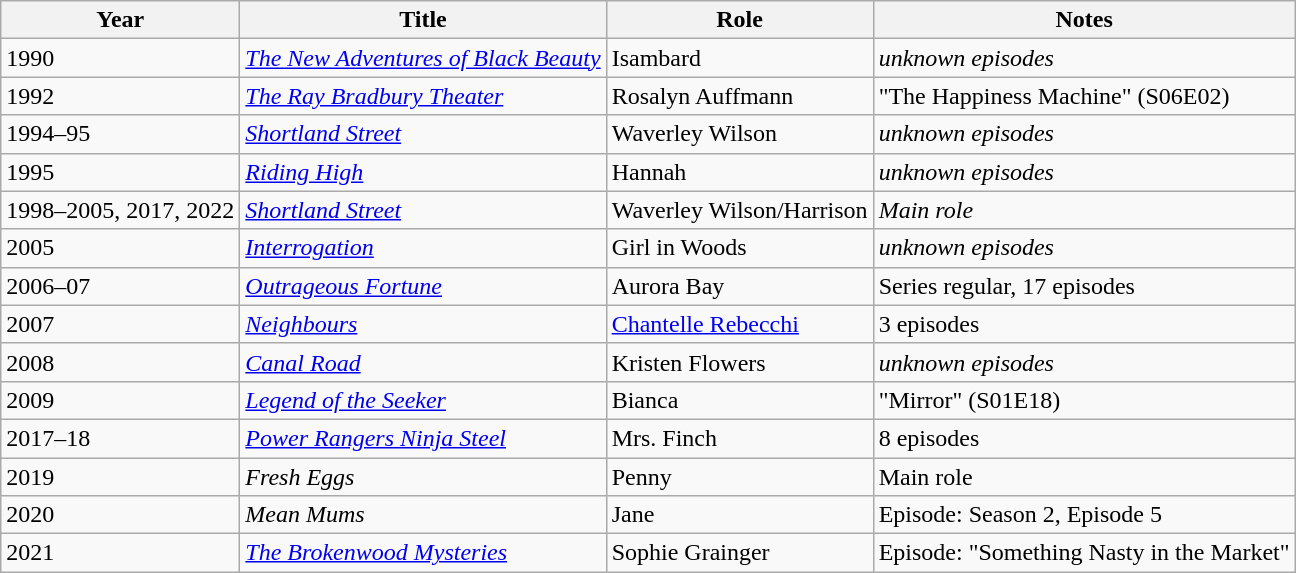<table class="wikitable sortable">
<tr>
<th>Year</th>
<th>Title</th>
<th>Role</th>
<th class="unsortable">Notes</th>
</tr>
<tr>
<td>1990</td>
<td><em><a href='#'>The New Adventures of Black Beauty</a></em></td>
<td>Isambard</td>
<td><em>unknown episodes</em></td>
</tr>
<tr>
<td>1992</td>
<td><em><a href='#'>The Ray Bradbury Theater</a></em></td>
<td>Rosalyn Auffmann</td>
<td>"The Happiness Machine" (S06E02)</td>
</tr>
<tr>
<td>1994–95</td>
<td><em><a href='#'>Shortland Street</a></em></td>
<td>Waverley Wilson</td>
<td><em>unknown episodes</em></td>
</tr>
<tr>
<td>1995</td>
<td><em><a href='#'>Riding High</a></em></td>
<td>Hannah</td>
<td><em>unknown episodes</em></td>
</tr>
<tr>
<td>1998–2005, 2017, 2022</td>
<td><em><a href='#'>Shortland Street</a></em></td>
<td>Waverley Wilson/Harrison</td>
<td><em>Main role</em></td>
</tr>
<tr>
<td>2005</td>
<td><em><a href='#'>Interrogation</a></em></td>
<td>Girl in Woods</td>
<td><em>unknown episodes</em></td>
</tr>
<tr>
<td>2006–07</td>
<td><em><a href='#'>Outrageous Fortune</a></em></td>
<td>Aurora Bay</td>
<td>Series regular, 17 episodes</td>
</tr>
<tr>
<td>2007</td>
<td><em><a href='#'>Neighbours</a></em></td>
<td><a href='#'>Chantelle Rebecchi</a></td>
<td>3 episodes</td>
</tr>
<tr>
<td>2008</td>
<td><em><a href='#'>Canal Road</a></em></td>
<td>Kristen Flowers</td>
<td><em>unknown episodes</em></td>
</tr>
<tr>
<td>2009</td>
<td><em><a href='#'>Legend of the Seeker</a></em></td>
<td>Bianca</td>
<td>"Mirror" (S01E18)</td>
</tr>
<tr>
<td>2017–18</td>
<td><em><a href='#'>Power Rangers Ninja Steel</a></em></td>
<td>Mrs. Finch</td>
<td>8 episodes</td>
</tr>
<tr>
<td>2019</td>
<td><em>Fresh Eggs</em></td>
<td>Penny</td>
<td>Main role</td>
</tr>
<tr>
<td>2020</td>
<td><em>Mean Mums</em></td>
<td>Jane</td>
<td>Episode: Season 2, Episode 5</td>
</tr>
<tr>
<td>2021</td>
<td><em><a href='#'>The Brokenwood Mysteries</a></em></td>
<td>Sophie Grainger</td>
<td>Episode: "Something Nasty in the Market"</td>
</tr>
</table>
